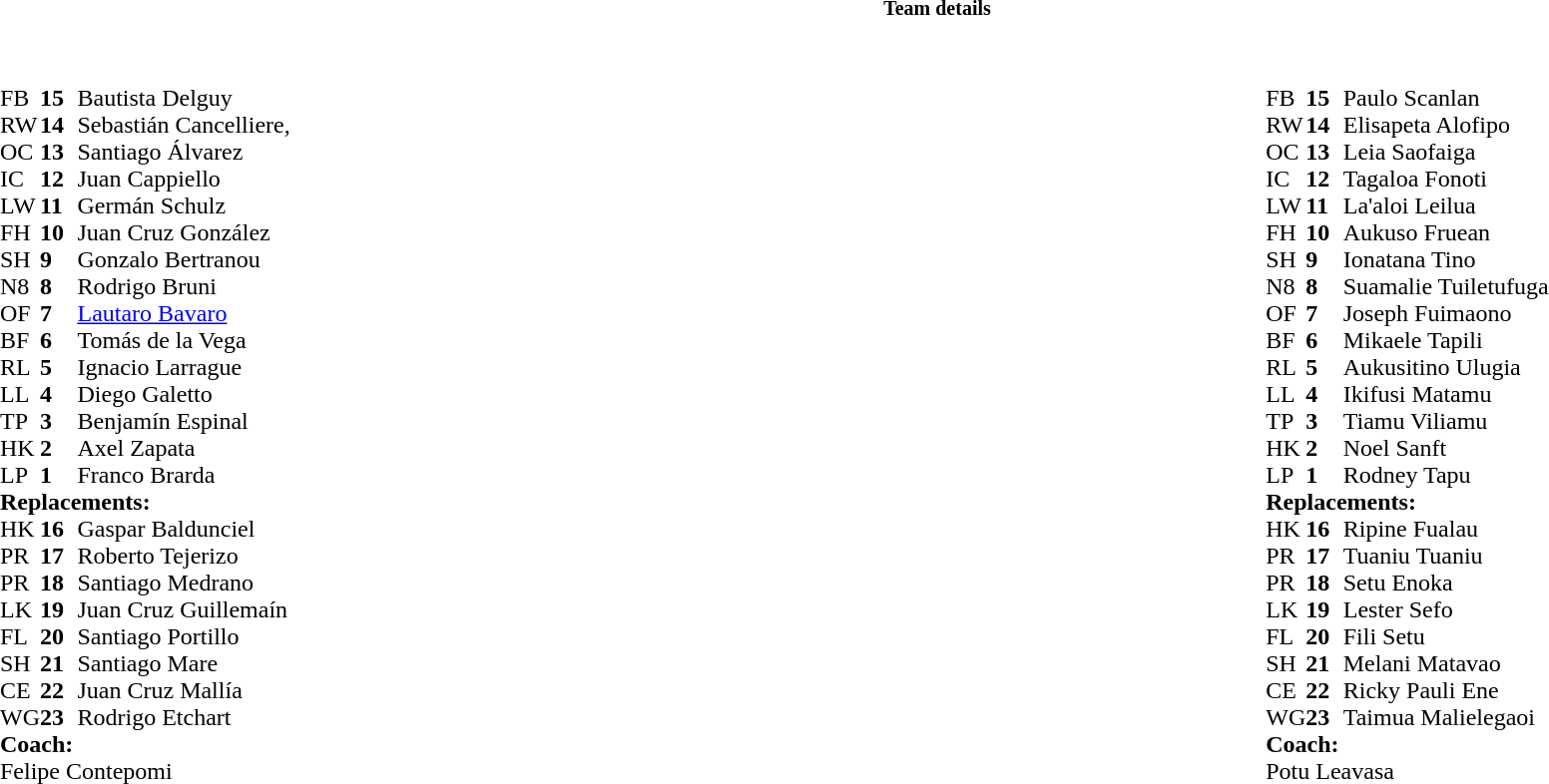<table border="0" width="100%" class="collapsible collapsed">
<tr>
<th><small>Team details</small></th>
</tr>
<tr>
<td><br><table style="width:100%;">
<tr>
<td style="vertical-align:top; width:50%"><br><table cellspacing="0" cellpadding="0">
<tr>
<th width="25"></th>
<th width="25"></th>
</tr>
<tr>
<td>FB</td>
<td><strong>15</strong></td>
<td>Bautista Delguy</td>
</tr>
<tr>
<td>RW</td>
<td><strong>14</strong></td>
<td>Sebastián Cancelliere,</td>
</tr>
<tr>
<td>OC</td>
<td><strong>13</strong></td>
<td>Santiago Álvarez</td>
</tr>
<tr>
<td>IC</td>
<td><strong>12</strong></td>
<td>Juan Cappiello</td>
</tr>
<tr>
<td>LW</td>
<td><strong>11</strong></td>
<td>Germán Schulz</td>
</tr>
<tr>
<td>FH</td>
<td><strong>10</strong></td>
<td>Juan Cruz González</td>
</tr>
<tr>
<td>SH</td>
<td><strong>9</strong></td>
<td>Gonzalo Bertranou</td>
</tr>
<tr>
<td>N8</td>
<td><strong>8</strong></td>
<td>Rodrigo Bruni</td>
</tr>
<tr>
<td>OF</td>
<td><strong>7</strong></td>
<td><a href='#'>Lautaro Bavaro</a></td>
</tr>
<tr>
<td>BF</td>
<td><strong>6</strong></td>
<td>Tomás de la Vega</td>
</tr>
<tr>
<td>RL</td>
<td><strong>5</strong></td>
<td>Ignacio Larrague</td>
</tr>
<tr>
<td>LL</td>
<td><strong>4</strong></td>
<td>Diego Galetto</td>
</tr>
<tr>
<td>TP</td>
<td><strong>3</strong></td>
<td>Benjamín Espinal</td>
</tr>
<tr>
<td>HK</td>
<td><strong>2</strong></td>
<td>Axel Zapata</td>
</tr>
<tr>
<td>LP</td>
<td><strong>1</strong></td>
<td>Franco Brarda</td>
</tr>
<tr>
<td colspan=3><strong>Replacements:</strong></td>
</tr>
<tr>
<td>HK</td>
<td><strong>16</strong></td>
<td>Gaspar Baldunciel</td>
</tr>
<tr>
<td>PR</td>
<td><strong>17</strong></td>
<td>Roberto Tejerizo</td>
</tr>
<tr>
<td>PR</td>
<td><strong>18</strong></td>
<td>Santiago Medrano</td>
</tr>
<tr>
<td>LK</td>
<td><strong>19</strong></td>
<td>Juan Cruz Guillemaín</td>
</tr>
<tr>
<td>FL</td>
<td><strong>20</strong></td>
<td>Santiago Portillo</td>
</tr>
<tr>
<td>SH</td>
<td><strong>21</strong></td>
<td>Santiago Mare</td>
</tr>
<tr>
<td>CE</td>
<td><strong>22</strong></td>
<td>Juan Cruz Mallía</td>
</tr>
<tr>
<td>WG</td>
<td><strong>23</strong></td>
<td>Rodrigo Etchart</td>
</tr>
<tr>
<td colspan=3><strong>Coach:</strong></td>
</tr>
<tr>
<td colspan="4"> Felipe Contepomi</td>
</tr>
</table>
</td>
<td style="vertical-align:top; width:50%"><br><table cellspacing="0" cellpadding="0" style="margin:auto">
<tr>
<th width="25"></th>
<th width="25"></th>
</tr>
<tr>
<td>FB</td>
<td><strong>15</strong></td>
<td>Paulo Scanlan </td>
</tr>
<tr>
<td>RW</td>
<td><strong>14</strong></td>
<td>Elisapeta Alofipo</td>
</tr>
<tr>
<td>OC</td>
<td><strong>13</strong></td>
<td>Leia Saofaiga</td>
</tr>
<tr>
<td>IC</td>
<td><strong>12</strong></td>
<td>Tagaloa Fonoti</td>
</tr>
<tr>
<td>LW</td>
<td><strong>11</strong></td>
<td>La'aloi Leilua</td>
</tr>
<tr>
<td>FH</td>
<td><strong>10</strong></td>
<td>Aukuso Fruean</td>
</tr>
<tr>
<td>SH</td>
<td><strong>9</strong></td>
<td>Ionatana Tino</td>
</tr>
<tr>
<td>N8</td>
<td><strong>8</strong></td>
<td>Suamalie Tuiletufuga</td>
</tr>
<tr>
<td>OF</td>
<td><strong>7</strong></td>
<td>Joseph Fuimaono</td>
</tr>
<tr>
<td>BF</td>
<td><strong>6</strong></td>
<td>Mikaele Tapili</td>
</tr>
<tr>
<td>RL</td>
<td><strong>5</strong></td>
<td>Aukusitino Ulugia</td>
</tr>
<tr>
<td>LL</td>
<td><strong>4</strong></td>
<td>Ikifusi Matamu </td>
</tr>
<tr>
<td>TP</td>
<td><strong>3</strong></td>
<td>Tiamu Viliamu</td>
</tr>
<tr>
<td>HK</td>
<td><strong>2</strong></td>
<td>Noel Sanft</td>
</tr>
<tr>
<td>LP</td>
<td><strong>1</strong></td>
<td>Rodney Tapu</td>
</tr>
<tr>
<td colspan=3><strong>Replacements:</strong></td>
</tr>
<tr>
<td>HK</td>
<td><strong>16</strong></td>
<td>Ripine Fualau</td>
</tr>
<tr>
<td>PR</td>
<td><strong>17</strong></td>
<td>Tuaniu Tuaniu</td>
</tr>
<tr>
<td>PR</td>
<td><strong>18</strong></td>
<td>Setu Enoka</td>
</tr>
<tr>
<td>LK</td>
<td><strong>19</strong></td>
<td>Lester Sefo</td>
</tr>
<tr>
<td>FL</td>
<td><strong>20</strong></td>
<td>Fili Setu</td>
</tr>
<tr>
<td>SH</td>
<td><strong>21</strong></td>
<td>Melani Matavao</td>
</tr>
<tr>
<td>CE</td>
<td><strong>22</strong></td>
<td>Ricky Pauli Ene</td>
</tr>
<tr>
<td>WG</td>
<td><strong>23</strong></td>
<td>Taimua Malielegaoi</td>
</tr>
<tr>
<td colspan=3><strong>Coach:</strong></td>
</tr>
<tr>
<td colspan="4"> Potu Leavasa</td>
</tr>
</table>
</td>
</tr>
</table>
<table style="width:100%">
<tr>
<td></td>
</tr>
</table>
</td>
</tr>
</table>
